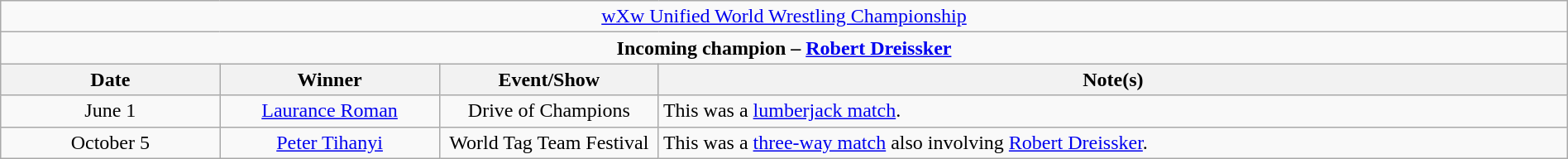<table class="wikitable" style="text-align:center; width:100%;">
<tr>
<td colspan="4" style="text-align: center;"><a href='#'>wXw Unified World Wrestling Championship</a></td>
</tr>
<tr>
<td colspan="4" style="text-align: center;"><strong>Incoming champion – <a href='#'>Robert Dreissker</a></strong></td>
</tr>
<tr>
<th width=14%>Date</th>
<th width=14%>Winner</th>
<th width=14%>Event/Show</th>
<th width=58%>Note(s)</th>
</tr>
<tr>
<td>June 1</td>
<td><a href='#'>Laurance Roman</a></td>
<td>Drive of Champions</td>
<td align=left>This was a <a href='#'>lumberjack match</a>.</td>
</tr>
<tr>
<td>October 5</td>
<td><a href='#'>Peter Tihanyi</a></td>
<td>World Tag Team Festival<br></td>
<td align=left>This was a <a href='#'>three-way match</a> also involving <a href='#'>Robert Dreissker</a>.</td>
</tr>
</table>
